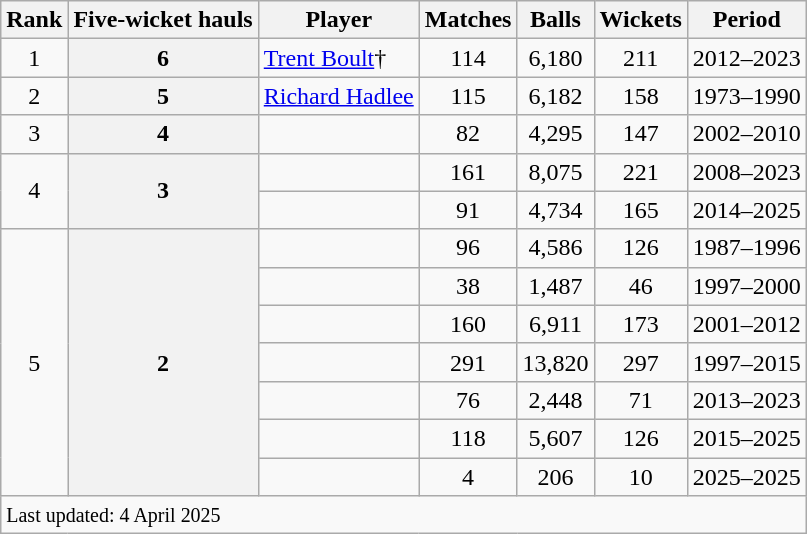<table class="wikitable plainrowheaders sortable">
<tr>
<th scope=col>Rank</th>
<th scope=col>Five-wicket hauls</th>
<th scope=col>Player</th>
<th scope=col>Matches</th>
<th scope=col>Balls</th>
<th scope=col>Wickets</th>
<th scope=col>Period</th>
</tr>
<tr>
<td align=center>1</td>
<th scope="row" style="text-align:center;">6</th>
<td><a href='#'>Trent Boult</a>†</td>
<td align=center>114</td>
<td align=center>6,180</td>
<td align=center>211</td>
<td>2012–2023</td>
</tr>
<tr>
<td align=center>2</td>
<th scope="row" style="text-align:center;">5</th>
<td><a href='#'>Richard Hadlee</a></td>
<td align=center>115</td>
<td align=center>6,182</td>
<td align=center>158</td>
<td>1973–1990</td>
</tr>
<tr>
<td align=center>3</td>
<th scope=row style=text-align:center;>4</th>
<td></td>
<td align=center>82</td>
<td align=center>4,295</td>
<td align=center>147</td>
<td>2002–2010</td>
</tr>
<tr>
<td rowspan="2" align="center">4</td>
<th rowspan="2" scope="row" style="text-align:center;">3</th>
<td></td>
<td align=center>161</td>
<td align=center>8,075</td>
<td align=center>221</td>
<td>2008–2023</td>
</tr>
<tr>
<td></td>
<td align="center">91</td>
<td align="center">4,734</td>
<td align="center">165</td>
<td>2014–2025</td>
</tr>
<tr>
<td rowspan="7" align="center">5</td>
<th rowspan="7" scope="row" style="text-align:center;">2</th>
<td></td>
<td align="center">96</td>
<td align="center">4,586</td>
<td align="center">126</td>
<td>1987–1996</td>
</tr>
<tr>
<td></td>
<td align=center>38</td>
<td align=center>1,487</td>
<td align=center>46</td>
<td>1997–2000</td>
</tr>
<tr>
<td></td>
<td align=center>160</td>
<td align=center>6,911</td>
<td align=center>173</td>
<td>2001–2012</td>
</tr>
<tr>
<td></td>
<td align=center>291</td>
<td align=center>13,820</td>
<td align=center>297</td>
<td>1997–2015</td>
</tr>
<tr>
<td></td>
<td align=center>76</td>
<td align=center>2,448</td>
<td align=center>71</td>
<td>2013–2023</td>
</tr>
<tr>
<td></td>
<td align=center>118</td>
<td align=center>5,607</td>
<td align=center>126</td>
<td>2015–2025</td>
</tr>
<tr>
<td></td>
<td align=center>4</td>
<td align=center>206</td>
<td align=center>10</td>
<td>2025–2025</td>
</tr>
<tr class=sortbottom>
<td colspan=7><small>Last updated: 4 April 2025</small></td>
</tr>
</table>
